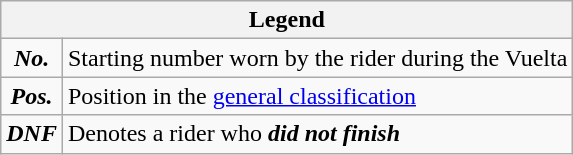<table class="wikitable">
<tr>
<th colspan=2>Legend</th>
</tr>
<tr>
<td align=center><strong><em>No.</em></strong></td>
<td>Starting number worn by the rider during the Vuelta</td>
</tr>
<tr>
<td align=center><strong><em>Pos.</em></strong></td>
<td>Position in the <a href='#'>general classification</a></td>
</tr>
<tr>
<td align=center><strong><em>DNF</em></strong></td>
<td>Denotes a rider who <strong><em>did not finish</em></strong></td>
</tr>
</table>
